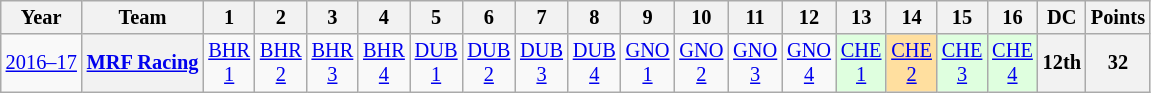<table class="wikitable" style="text-align:center; font-size:85%">
<tr>
<th>Year</th>
<th>Team</th>
<th>1</th>
<th>2</th>
<th>3</th>
<th>4</th>
<th>5</th>
<th>6</th>
<th>7</th>
<th>8</th>
<th>9</th>
<th>10</th>
<th>11</th>
<th>12</th>
<th>13</th>
<th>14</th>
<th>15</th>
<th>16</th>
<th>DC</th>
<th>Points</th>
</tr>
<tr>
<td nowrap><a href='#'>2016–17</a></td>
<th nowrap><a href='#'>MRF Racing</a></th>
<td style="background:#;"><a href='#'>BHR<br>1</a></td>
<td style="background:#;"><a href='#'>BHR<br>2</a></td>
<td style="background:#;"><a href='#'>BHR<br>3</a></td>
<td style="background:#;"><a href='#'>BHR<br>4</a></td>
<td style="background:#;"><a href='#'>DUB<br>1</a></td>
<td style="background:#;"><a href='#'>DUB<br>2</a></td>
<td style="background:#;"><a href='#'>DUB<br>3</a></td>
<td style="background:#;"><a href='#'>DUB<br>4</a></td>
<td style="background:#;"><a href='#'>GNO<br>1</a></td>
<td style="background:#;"><a href='#'>GNO<br>2</a></td>
<td style="background:#;"><a href='#'>GNO<br>3</a></td>
<td style="background:#;"><a href='#'>GNO<br>4</a></td>
<td style="background:#DFFFDF;"><a href='#'>CHE<br>1</a><br></td>
<td style="background:#FFDF9F;"><a href='#'>CHE<br>2</a><br></td>
<td style="background:#DFFFDF;"><a href='#'>CHE<br>3</a><br></td>
<td style="background:#DFFFDF;"><a href='#'>CHE<br>4</a><br></td>
<th>12th</th>
<th>32</th>
</tr>
</table>
